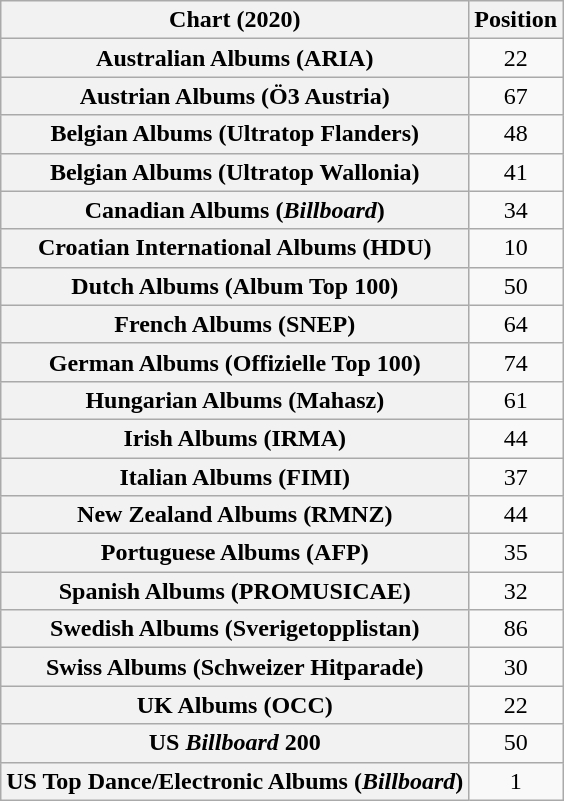<table class="wikitable sortable plainrowheaders" style="text-align:center">
<tr>
<th scope="col">Chart (2020)</th>
<th scope="col">Position</th>
</tr>
<tr>
<th scope="row">Australian Albums (ARIA)</th>
<td>22</td>
</tr>
<tr>
<th scope="row">Austrian Albums (Ö3 Austria)</th>
<td>67</td>
</tr>
<tr>
<th scope="row">Belgian Albums (Ultratop Flanders)</th>
<td>48</td>
</tr>
<tr>
<th scope="row">Belgian Albums (Ultratop Wallonia)</th>
<td>41</td>
</tr>
<tr>
<th scope="row">Canadian Albums (<em>Billboard</em>)</th>
<td>34</td>
</tr>
<tr>
<th scope="row">Croatian International Albums (HDU)</th>
<td>10</td>
</tr>
<tr>
<th scope="row">Dutch Albums (Album Top 100)</th>
<td>50</td>
</tr>
<tr>
<th scope="row">French Albums (SNEP)</th>
<td>64</td>
</tr>
<tr>
<th scope="row">German Albums (Offizielle Top 100)</th>
<td>74</td>
</tr>
<tr>
<th scope="row">Hungarian Albums (Mahasz)</th>
<td>61</td>
</tr>
<tr>
<th scope="row">Irish Albums (IRMA)</th>
<td>44</td>
</tr>
<tr>
<th scope="row">Italian Albums (FIMI)</th>
<td>37</td>
</tr>
<tr>
<th scope="row">New Zealand Albums (RMNZ)</th>
<td>44</td>
</tr>
<tr>
<th scope="row">Portuguese Albums (AFP)</th>
<td>35</td>
</tr>
<tr>
<th scope="row">Spanish Albums (PROMUSICAE)</th>
<td>32</td>
</tr>
<tr>
<th scope="row">Swedish Albums (Sverigetopplistan)</th>
<td>86</td>
</tr>
<tr>
<th scope="row">Swiss Albums (Schweizer Hitparade)</th>
<td>30</td>
</tr>
<tr>
<th scope="row">UK Albums (OCC)</th>
<td>22</td>
</tr>
<tr>
<th scope="row">US <em>Billboard</em> 200</th>
<td>50</td>
</tr>
<tr>
<th scope="row">US Top Dance/Electronic Albums (<em>Billboard</em>)</th>
<td>1</td>
</tr>
</table>
